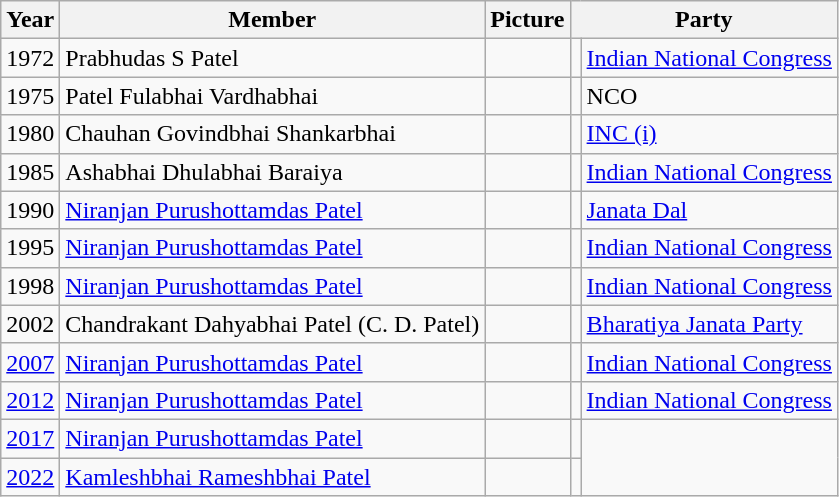<table class="wikitable sortable">
<tr>
<th>Year</th>
<th>Member</th>
<th>Picture</th>
<th colspan="2">Party</th>
</tr>
<tr>
<td>1972</td>
<td>Prabhudas S Patel</td>
<td></td>
<td></td>
<td><a href='#'>Indian National Congress</a></td>
</tr>
<tr>
<td>1975</td>
<td>Patel Fulabhai Vardhabhai</td>
<td></td>
<td></td>
<td>NCO</td>
</tr>
<tr>
<td>1980</td>
<td>Chauhan Govindbhai Shankarbhai</td>
<td></td>
<td></td>
<td><a href='#'>INC (i)</a></td>
</tr>
<tr>
<td>1985</td>
<td>Ashabhai Dhulabhai Baraiya</td>
<td></td>
<td></td>
<td><a href='#'>Indian National Congress</a></td>
</tr>
<tr>
<td>1990</td>
<td><a href='#'>Niranjan Purushottamdas Patel</a></td>
<td></td>
<td></td>
<td><a href='#'>Janata Dal</a></td>
</tr>
<tr>
<td>1995</td>
<td><a href='#'>Niranjan Purushottamdas Patel</a></td>
<td></td>
<td></td>
<td><a href='#'>Indian National Congress</a></td>
</tr>
<tr>
<td>1998</td>
<td><a href='#'>Niranjan Purushottamdas Patel</a></td>
<td></td>
<td></td>
<td><a href='#'>Indian National Congress</a></td>
</tr>
<tr>
<td>2002</td>
<td>Chandrakant Dahyabhai Patel (C. D. Patel)</td>
<td></td>
<td></td>
<td><a href='#'>Bharatiya Janata Party</a></td>
</tr>
<tr>
<td><a href='#'>2007</a></td>
<td><a href='#'>Niranjan Purushottamdas Patel</a></td>
<td></td>
<td></td>
<td><a href='#'>Indian National Congress</a></td>
</tr>
<tr>
<td><a href='#'>2012</a></td>
<td><a href='#'>Niranjan Purushottamdas Patel</a></td>
<td></td>
<td></td>
<td><a href='#'>Indian National Congress</a></td>
</tr>
<tr>
<td><a href='#'>2017</a></td>
<td><a href='#'>Niranjan Purushottamdas Patel</a></td>
<td></td>
<td></td>
</tr>
<tr>
<td><a href='#'>2022</a></td>
<td><a href='#'>Kamleshbhai Rameshbhai Patel</a></td>
<td></td>
<td></td>
</tr>
</table>
